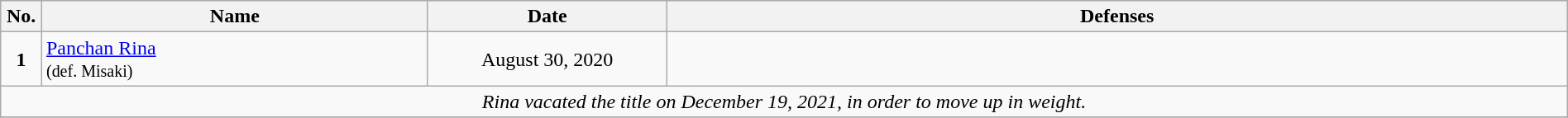<table class="wikitable" style="width:100%; font-size:100%;">
<tr>
<th style= width:1%;">No.</th>
<th style= width:21%;">Name</th>
<th style=width:13%;">Date</th>
<th style= width:49%;">Defenses</th>
</tr>
<tr>
<td align=center><strong>1</strong></td>
<td align=left> <a href='#'>Panchan Rina</a> <br><small>(def. Misaki)</small></td>
<td align=center>August 30, 2020</td>
<td></td>
</tr>
<tr>
<td colspan=4 align=center><em>Rina vacated the title on December 19, 2021, in order to move up in weight.</em></td>
</tr>
<tr>
</tr>
</table>
